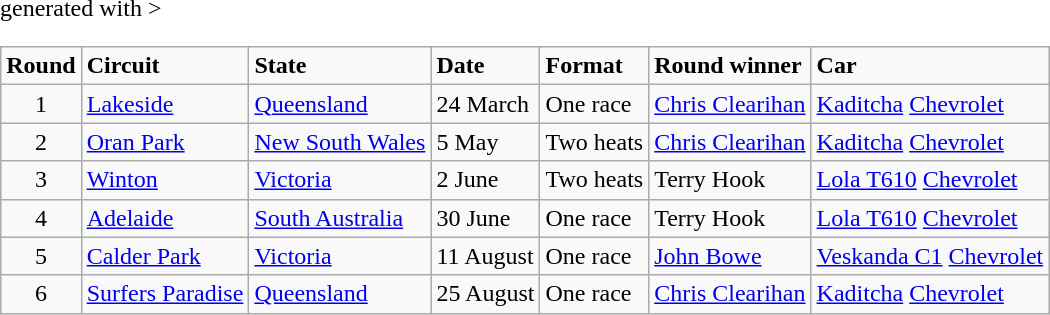<table class="wikitable" <hiddentext>generated with >
<tr style="font-weight:bold">
<td height="14" align="center" valign="bottom">Round</td>
<td>Circuit</td>
<td>State</td>
<td>Date</td>
<td>Format</td>
<td>Round winner</td>
<td>Car</td>
</tr>
<tr>
<td height="14" align="center" valign="bottom">1</td>
<td><a href='#'>Lakeside</a></td>
<td><a href='#'>Queensland</a></td>
<td>24 March</td>
<td>One race</td>
<td><a href='#'>Chris Clearihan</a></td>
<td><a href='#'>Kaditcha</a> <a href='#'>Chevrolet</a></td>
</tr>
<tr>
<td height="14" align="center" valign="bottom">2</td>
<td><a href='#'>Oran Park</a></td>
<td><a href='#'>New South Wales</a></td>
<td>5 May</td>
<td>Two heats</td>
<td><a href='#'>Chris Clearihan</a></td>
<td><a href='#'>Kaditcha</a> <a href='#'>Chevrolet</a></td>
</tr>
<tr>
<td height="14" align="center" valign="bottom">3</td>
<td><a href='#'>Winton</a></td>
<td><a href='#'>Victoria</a></td>
<td>2 June</td>
<td>Two heats</td>
<td>Terry Hook</td>
<td><a href='#'>Lola T610</a> <a href='#'>Chevrolet</a></td>
</tr>
<tr>
<td height="14" align="center" valign="bottom">4</td>
<td><a href='#'>Adelaide</a></td>
<td><a href='#'>South Australia</a></td>
<td>30 June</td>
<td>One race</td>
<td>Terry Hook</td>
<td><a href='#'>Lola T610</a> <a href='#'>Chevrolet</a></td>
</tr>
<tr>
<td height="14" align="center" valign="bottom">5</td>
<td><a href='#'>Calder Park</a></td>
<td><a href='#'>Victoria</a></td>
<td>11 August</td>
<td>One race</td>
<td><a href='#'>John Bowe</a></td>
<td><a href='#'>Veskanda C1</a> <a href='#'>Chevrolet</a></td>
</tr>
<tr>
<td height="14" align="center" valign="bottom">6</td>
<td><a href='#'>Surfers Paradise</a></td>
<td><a href='#'>Queensland</a></td>
<td>25 August</td>
<td>One race</td>
<td><a href='#'>Chris Clearihan</a></td>
<td><a href='#'>Kaditcha</a> <a href='#'>Chevrolet</a></td>
</tr>
</table>
